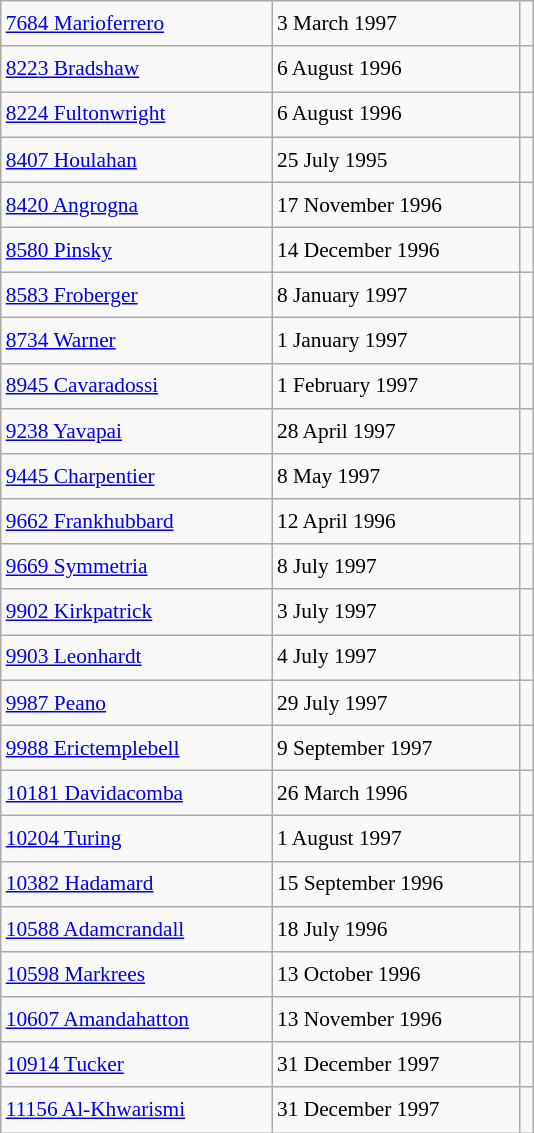<table class="wikitable" style="font-size: 89%; float: left; width: 25em; margin-right: 1em; line-height: 1.65em">
<tr>
<td><a href='#'>7684 Marioferrero</a></td>
<td>3 March 1997</td>
<td></td>
</tr>
<tr>
<td><a href='#'>8223 Bradshaw</a></td>
<td>6 August 1996</td>
<td></td>
</tr>
<tr>
<td><a href='#'>8224 Fultonwright</a></td>
<td>6 August 1996</td>
<td></td>
</tr>
<tr>
<td><a href='#'>8407 Houlahan</a></td>
<td>25 July 1995</td>
<td></td>
</tr>
<tr>
<td><a href='#'>8420 Angrogna</a></td>
<td>17 November 1996</td>
<td></td>
</tr>
<tr>
<td><a href='#'>8580 Pinsky</a></td>
<td>14 December 1996</td>
<td></td>
</tr>
<tr>
<td><a href='#'>8583 Froberger</a></td>
<td>8 January 1997</td>
<td></td>
</tr>
<tr>
<td><a href='#'>8734 Warner</a></td>
<td>1 January 1997</td>
<td></td>
</tr>
<tr>
<td><a href='#'>8945 Cavaradossi</a></td>
<td>1 February 1997</td>
<td></td>
</tr>
<tr>
<td><a href='#'>9238 Yavapai</a></td>
<td>28 April 1997</td>
<td></td>
</tr>
<tr>
<td><a href='#'>9445 Charpentier</a></td>
<td>8 May 1997</td>
<td></td>
</tr>
<tr>
<td><a href='#'>9662 Frankhubbard</a></td>
<td>12 April 1996</td>
<td></td>
</tr>
<tr>
<td><a href='#'>9669 Symmetria</a></td>
<td>8 July 1997</td>
<td></td>
</tr>
<tr>
<td><a href='#'>9902 Kirkpatrick</a></td>
<td>3 July 1997</td>
<td></td>
</tr>
<tr>
<td><a href='#'>9903 Leonhardt</a></td>
<td>4 July 1997</td>
<td></td>
</tr>
<tr>
<td><a href='#'>9987 Peano</a></td>
<td>29 July 1997</td>
<td></td>
</tr>
<tr>
<td><a href='#'>9988 Erictemplebell</a></td>
<td>9 September 1997</td>
<td></td>
</tr>
<tr>
<td><a href='#'>10181 Davidacomba</a></td>
<td>26 March 1996</td>
<td></td>
</tr>
<tr>
<td><a href='#'>10204 Turing</a></td>
<td>1 August 1997</td>
<td></td>
</tr>
<tr>
<td><a href='#'>10382 Hadamard</a></td>
<td>15 September 1996</td>
<td></td>
</tr>
<tr>
<td><a href='#'>10588 Adamcrandall</a></td>
<td>18 July 1996</td>
<td></td>
</tr>
<tr>
<td><a href='#'>10598 Markrees</a></td>
<td>13 October 1996</td>
<td></td>
</tr>
<tr>
<td><a href='#'>10607 Amandahatton</a></td>
<td>13 November 1996</td>
<td></td>
</tr>
<tr>
<td><a href='#'>10914 Tucker</a></td>
<td>31 December 1997</td>
<td></td>
</tr>
<tr>
<td><a href='#'>11156 Al-Khwarismi</a></td>
<td>31 December 1997</td>
<td></td>
</tr>
</table>
